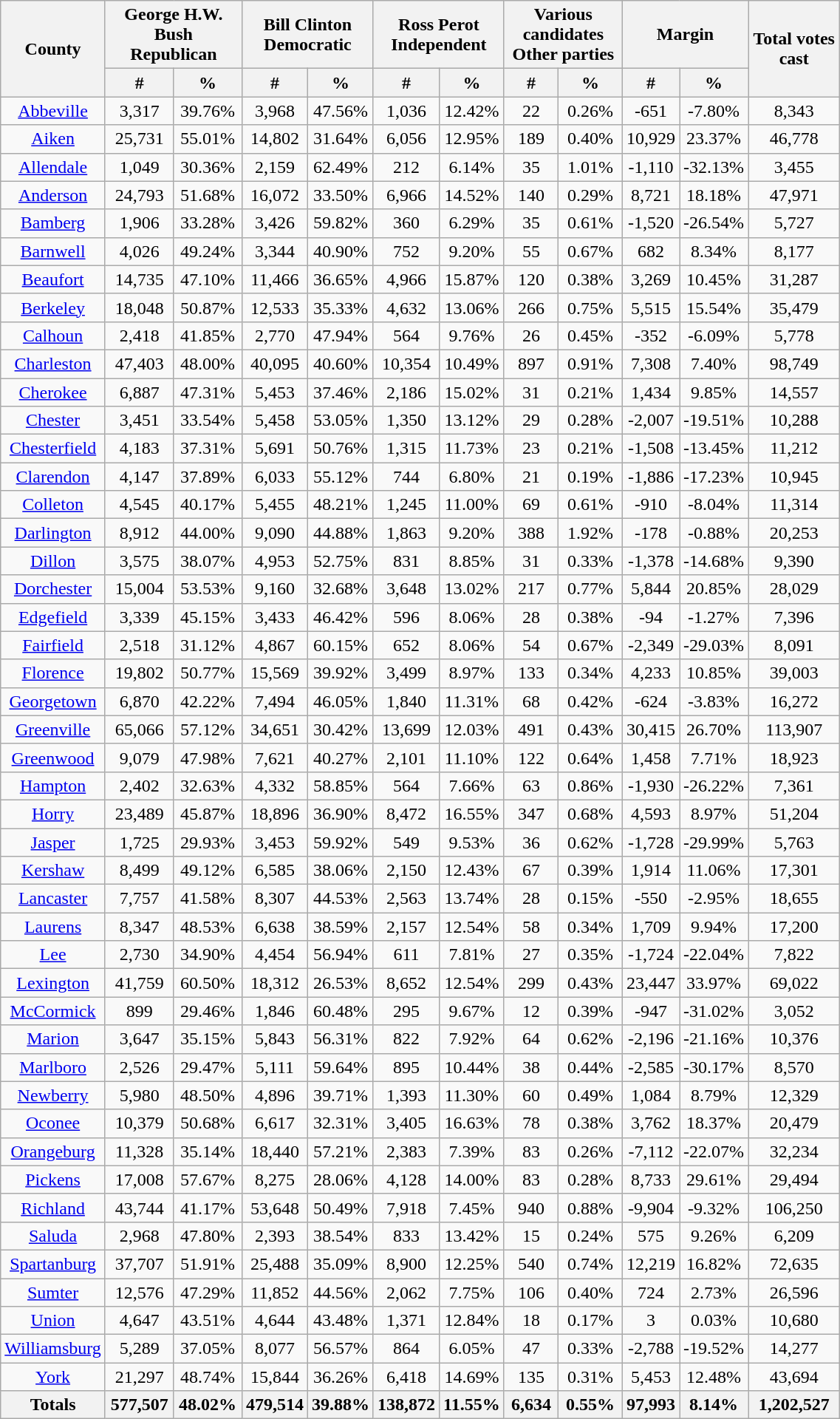<table width="60%" class="wikitable sortable">
<tr>
<th rowspan="2">County</th>
<th colspan="2" style="text-align:center;">George H.W. Bush<br>Republican</th>
<th colspan="2" style="text-align:center;">Bill Clinton<br>Democratic</th>
<th colspan="2" style="text-align:center;">Ross Perot<br>Independent</th>
<th colspan="2" style="text-align:center;">Various candidates<br>Other parties</th>
<th colspan="2" style="text-align:center;">Margin</th>
<th rowspan="2" style="text-align:center;">Total votes cast</th>
</tr>
<tr>
<th style="text-align:center;" data-sort-type="number">#</th>
<th style="text-align:center;" data-sort-type="number">%</th>
<th style="text-align:center;" data-sort-type="number">#</th>
<th style="text-align:center;" data-sort-type="number">%</th>
<th style="text-align:center;" data-sort-type="number">#</th>
<th style="text-align:center;" data-sort-type="number">%</th>
<th style="text-align:center;" data-sort-type="number">#</th>
<th style="text-align:center;" data-sort-type="number">%</th>
<th style="text-align:center;" data-sort-type="number">#</th>
<th style="text-align:center;" data-sort-type="number">%</th>
</tr>
<tr style="text-align:center;">
<td><a href='#'>Abbeville</a></td>
<td>3,317</td>
<td>39.76%</td>
<td>3,968</td>
<td>47.56%</td>
<td>1,036</td>
<td>12.42%</td>
<td>22</td>
<td>0.26%</td>
<td>-651</td>
<td>-7.80%</td>
<td>8,343</td>
</tr>
<tr style="text-align:center;">
<td><a href='#'>Aiken</a></td>
<td>25,731</td>
<td>55.01%</td>
<td>14,802</td>
<td>31.64%</td>
<td>6,056</td>
<td>12.95%</td>
<td>189</td>
<td>0.40%</td>
<td>10,929</td>
<td>23.37%</td>
<td>46,778</td>
</tr>
<tr style="text-align:center;">
<td><a href='#'>Allendale</a></td>
<td>1,049</td>
<td>30.36%</td>
<td>2,159</td>
<td>62.49%</td>
<td>212</td>
<td>6.14%</td>
<td>35</td>
<td>1.01%</td>
<td>-1,110</td>
<td>-32.13%</td>
<td>3,455</td>
</tr>
<tr style="text-align:center;">
<td><a href='#'>Anderson</a></td>
<td>24,793</td>
<td>51.68%</td>
<td>16,072</td>
<td>33.50%</td>
<td>6,966</td>
<td>14.52%</td>
<td>140</td>
<td>0.29%</td>
<td>8,721</td>
<td>18.18%</td>
<td>47,971</td>
</tr>
<tr style="text-align:center;">
<td><a href='#'>Bamberg</a></td>
<td>1,906</td>
<td>33.28%</td>
<td>3,426</td>
<td>59.82%</td>
<td>360</td>
<td>6.29%</td>
<td>35</td>
<td>0.61%</td>
<td>-1,520</td>
<td>-26.54%</td>
<td>5,727</td>
</tr>
<tr style="text-align:center;">
<td><a href='#'>Barnwell</a></td>
<td>4,026</td>
<td>49.24%</td>
<td>3,344</td>
<td>40.90%</td>
<td>752</td>
<td>9.20%</td>
<td>55</td>
<td>0.67%</td>
<td>682</td>
<td>8.34%</td>
<td>8,177</td>
</tr>
<tr style="text-align:center;">
<td><a href='#'>Beaufort</a></td>
<td>14,735</td>
<td>47.10%</td>
<td>11,466</td>
<td>36.65%</td>
<td>4,966</td>
<td>15.87%</td>
<td>120</td>
<td>0.38%</td>
<td>3,269</td>
<td>10.45%</td>
<td>31,287</td>
</tr>
<tr style="text-align:center;">
<td><a href='#'>Berkeley</a></td>
<td>18,048</td>
<td>50.87%</td>
<td>12,533</td>
<td>35.33%</td>
<td>4,632</td>
<td>13.06%</td>
<td>266</td>
<td>0.75%</td>
<td>5,515</td>
<td>15.54%</td>
<td>35,479</td>
</tr>
<tr style="text-align:center;">
<td><a href='#'>Calhoun</a></td>
<td>2,418</td>
<td>41.85%</td>
<td>2,770</td>
<td>47.94%</td>
<td>564</td>
<td>9.76%</td>
<td>26</td>
<td>0.45%</td>
<td>-352</td>
<td>-6.09%</td>
<td>5,778</td>
</tr>
<tr style="text-align:center;">
<td><a href='#'>Charleston</a></td>
<td>47,403</td>
<td>48.00%</td>
<td>40,095</td>
<td>40.60%</td>
<td>10,354</td>
<td>10.49%</td>
<td>897</td>
<td>0.91%</td>
<td>7,308</td>
<td>7.40%</td>
<td>98,749</td>
</tr>
<tr style="text-align:center;">
<td><a href='#'>Cherokee</a></td>
<td>6,887</td>
<td>47.31%</td>
<td>5,453</td>
<td>37.46%</td>
<td>2,186</td>
<td>15.02%</td>
<td>31</td>
<td>0.21%</td>
<td>1,434</td>
<td>9.85%</td>
<td>14,557</td>
</tr>
<tr style="text-align:center;">
<td><a href='#'>Chester</a></td>
<td>3,451</td>
<td>33.54%</td>
<td>5,458</td>
<td>53.05%</td>
<td>1,350</td>
<td>13.12%</td>
<td>29</td>
<td>0.28%</td>
<td>-2,007</td>
<td>-19.51%</td>
<td>10,288</td>
</tr>
<tr style="text-align:center;">
<td><a href='#'>Chesterfield</a></td>
<td>4,183</td>
<td>37.31%</td>
<td>5,691</td>
<td>50.76%</td>
<td>1,315</td>
<td>11.73%</td>
<td>23</td>
<td>0.21%</td>
<td>-1,508</td>
<td>-13.45%</td>
<td>11,212</td>
</tr>
<tr style="text-align:center;">
<td><a href='#'>Clarendon</a></td>
<td>4,147</td>
<td>37.89%</td>
<td>6,033</td>
<td>55.12%</td>
<td>744</td>
<td>6.80%</td>
<td>21</td>
<td>0.19%</td>
<td>-1,886</td>
<td>-17.23%</td>
<td>10,945</td>
</tr>
<tr style="text-align:center;">
<td><a href='#'>Colleton</a></td>
<td>4,545</td>
<td>40.17%</td>
<td>5,455</td>
<td>48.21%</td>
<td>1,245</td>
<td>11.00%</td>
<td>69</td>
<td>0.61%</td>
<td>-910</td>
<td>-8.04%</td>
<td>11,314</td>
</tr>
<tr style="text-align:center;">
<td><a href='#'>Darlington</a></td>
<td>8,912</td>
<td>44.00%</td>
<td>9,090</td>
<td>44.88%</td>
<td>1,863</td>
<td>9.20%</td>
<td>388</td>
<td>1.92%</td>
<td>-178</td>
<td>-0.88%</td>
<td>20,253</td>
</tr>
<tr style="text-align:center;">
<td><a href='#'>Dillon</a></td>
<td>3,575</td>
<td>38.07%</td>
<td>4,953</td>
<td>52.75%</td>
<td>831</td>
<td>8.85%</td>
<td>31</td>
<td>0.33%</td>
<td>-1,378</td>
<td>-14.68%</td>
<td>9,390</td>
</tr>
<tr style="text-align:center;">
<td><a href='#'>Dorchester</a></td>
<td>15,004</td>
<td>53.53%</td>
<td>9,160</td>
<td>32.68%</td>
<td>3,648</td>
<td>13.02%</td>
<td>217</td>
<td>0.77%</td>
<td>5,844</td>
<td>20.85%</td>
<td>28,029</td>
</tr>
<tr style="text-align:center;">
<td><a href='#'>Edgefield</a></td>
<td>3,339</td>
<td>45.15%</td>
<td>3,433</td>
<td>46.42%</td>
<td>596</td>
<td>8.06%</td>
<td>28</td>
<td>0.38%</td>
<td>-94</td>
<td>-1.27%</td>
<td>7,396</td>
</tr>
<tr style="text-align:center;">
<td><a href='#'>Fairfield</a></td>
<td>2,518</td>
<td>31.12%</td>
<td>4,867</td>
<td>60.15%</td>
<td>652</td>
<td>8.06%</td>
<td>54</td>
<td>0.67%</td>
<td>-2,349</td>
<td>-29.03%</td>
<td>8,091</td>
</tr>
<tr style="text-align:center;">
<td><a href='#'>Florence</a></td>
<td>19,802</td>
<td>50.77%</td>
<td>15,569</td>
<td>39.92%</td>
<td>3,499</td>
<td>8.97%</td>
<td>133</td>
<td>0.34%</td>
<td>4,233</td>
<td>10.85%</td>
<td>39,003</td>
</tr>
<tr style="text-align:center;">
<td><a href='#'>Georgetown</a></td>
<td>6,870</td>
<td>42.22%</td>
<td>7,494</td>
<td>46.05%</td>
<td>1,840</td>
<td>11.31%</td>
<td>68</td>
<td>0.42%</td>
<td>-624</td>
<td>-3.83%</td>
<td>16,272</td>
</tr>
<tr style="text-align:center;">
<td><a href='#'>Greenville</a></td>
<td>65,066</td>
<td>57.12%</td>
<td>34,651</td>
<td>30.42%</td>
<td>13,699</td>
<td>12.03%</td>
<td>491</td>
<td>0.43%</td>
<td>30,415</td>
<td>26.70%</td>
<td>113,907</td>
</tr>
<tr style="text-align:center;">
<td><a href='#'>Greenwood</a></td>
<td>9,079</td>
<td>47.98%</td>
<td>7,621</td>
<td>40.27%</td>
<td>2,101</td>
<td>11.10%</td>
<td>122</td>
<td>0.64%</td>
<td>1,458</td>
<td>7.71%</td>
<td>18,923</td>
</tr>
<tr style="text-align:center;">
<td><a href='#'>Hampton</a></td>
<td>2,402</td>
<td>32.63%</td>
<td>4,332</td>
<td>58.85%</td>
<td>564</td>
<td>7.66%</td>
<td>63</td>
<td>0.86%</td>
<td>-1,930</td>
<td>-26.22%</td>
<td>7,361</td>
</tr>
<tr style="text-align:center;">
<td><a href='#'>Horry</a></td>
<td>23,489</td>
<td>45.87%</td>
<td>18,896</td>
<td>36.90%</td>
<td>8,472</td>
<td>16.55%</td>
<td>347</td>
<td>0.68%</td>
<td>4,593</td>
<td>8.97%</td>
<td>51,204</td>
</tr>
<tr style="text-align:center;">
<td><a href='#'>Jasper</a></td>
<td>1,725</td>
<td>29.93%</td>
<td>3,453</td>
<td>59.92%</td>
<td>549</td>
<td>9.53%</td>
<td>36</td>
<td>0.62%</td>
<td>-1,728</td>
<td>-29.99%</td>
<td>5,763</td>
</tr>
<tr style="text-align:center;">
<td><a href='#'>Kershaw</a></td>
<td>8,499</td>
<td>49.12%</td>
<td>6,585</td>
<td>38.06%</td>
<td>2,150</td>
<td>12.43%</td>
<td>67</td>
<td>0.39%</td>
<td>1,914</td>
<td>11.06%</td>
<td>17,301</td>
</tr>
<tr style="text-align:center;">
<td><a href='#'>Lancaster</a></td>
<td>7,757</td>
<td>41.58%</td>
<td>8,307</td>
<td>44.53%</td>
<td>2,563</td>
<td>13.74%</td>
<td>28</td>
<td>0.15%</td>
<td>-550</td>
<td>-2.95%</td>
<td>18,655</td>
</tr>
<tr style="text-align:center;">
<td><a href='#'>Laurens</a></td>
<td>8,347</td>
<td>48.53%</td>
<td>6,638</td>
<td>38.59%</td>
<td>2,157</td>
<td>12.54%</td>
<td>58</td>
<td>0.34%</td>
<td>1,709</td>
<td>9.94%</td>
<td>17,200</td>
</tr>
<tr style="text-align:center;">
<td><a href='#'>Lee</a></td>
<td>2,730</td>
<td>34.90%</td>
<td>4,454</td>
<td>56.94%</td>
<td>611</td>
<td>7.81%</td>
<td>27</td>
<td>0.35%</td>
<td>-1,724</td>
<td>-22.04%</td>
<td>7,822</td>
</tr>
<tr style="text-align:center;">
<td><a href='#'>Lexington</a></td>
<td>41,759</td>
<td>60.50%</td>
<td>18,312</td>
<td>26.53%</td>
<td>8,652</td>
<td>12.54%</td>
<td>299</td>
<td>0.43%</td>
<td>23,447</td>
<td>33.97%</td>
<td>69,022</td>
</tr>
<tr style="text-align:center;">
<td><a href='#'>McCormick</a></td>
<td>899</td>
<td>29.46%</td>
<td>1,846</td>
<td>60.48%</td>
<td>295</td>
<td>9.67%</td>
<td>12</td>
<td>0.39%</td>
<td>-947</td>
<td>-31.02%</td>
<td>3,052</td>
</tr>
<tr style="text-align:center;">
<td><a href='#'>Marion</a></td>
<td>3,647</td>
<td>35.15%</td>
<td>5,843</td>
<td>56.31%</td>
<td>822</td>
<td>7.92%</td>
<td>64</td>
<td>0.62%</td>
<td>-2,196</td>
<td>-21.16%</td>
<td>10,376</td>
</tr>
<tr style="text-align:center;">
<td><a href='#'>Marlboro</a></td>
<td>2,526</td>
<td>29.47%</td>
<td>5,111</td>
<td>59.64%</td>
<td>895</td>
<td>10.44%</td>
<td>38</td>
<td>0.44%</td>
<td>-2,585</td>
<td>-30.17%</td>
<td>8,570</td>
</tr>
<tr style="text-align:center;">
<td><a href='#'>Newberry</a></td>
<td>5,980</td>
<td>48.50%</td>
<td>4,896</td>
<td>39.71%</td>
<td>1,393</td>
<td>11.30%</td>
<td>60</td>
<td>0.49%</td>
<td>1,084</td>
<td>8.79%</td>
<td>12,329</td>
</tr>
<tr style="text-align:center;">
<td><a href='#'>Oconee</a></td>
<td>10,379</td>
<td>50.68%</td>
<td>6,617</td>
<td>32.31%</td>
<td>3,405</td>
<td>16.63%</td>
<td>78</td>
<td>0.38%</td>
<td>3,762</td>
<td>18.37%</td>
<td>20,479</td>
</tr>
<tr style="text-align:center;">
<td><a href='#'>Orangeburg</a></td>
<td>11,328</td>
<td>35.14%</td>
<td>18,440</td>
<td>57.21%</td>
<td>2,383</td>
<td>7.39%</td>
<td>83</td>
<td>0.26%</td>
<td>-7,112</td>
<td>-22.07%</td>
<td>32,234</td>
</tr>
<tr style="text-align:center;">
<td><a href='#'>Pickens</a></td>
<td>17,008</td>
<td>57.67%</td>
<td>8,275</td>
<td>28.06%</td>
<td>4,128</td>
<td>14.00%</td>
<td>83</td>
<td>0.28%</td>
<td>8,733</td>
<td>29.61%</td>
<td>29,494</td>
</tr>
<tr style="text-align:center;">
<td><a href='#'>Richland</a></td>
<td>43,744</td>
<td>41.17%</td>
<td>53,648</td>
<td>50.49%</td>
<td>7,918</td>
<td>7.45%</td>
<td>940</td>
<td>0.88%</td>
<td>-9,904</td>
<td>-9.32%</td>
<td>106,250</td>
</tr>
<tr style="text-align:center;">
<td><a href='#'>Saluda</a></td>
<td>2,968</td>
<td>47.80%</td>
<td>2,393</td>
<td>38.54%</td>
<td>833</td>
<td>13.42%</td>
<td>15</td>
<td>0.24%</td>
<td>575</td>
<td>9.26%</td>
<td>6,209</td>
</tr>
<tr style="text-align:center;">
<td><a href='#'>Spartanburg</a></td>
<td>37,707</td>
<td>51.91%</td>
<td>25,488</td>
<td>35.09%</td>
<td>8,900</td>
<td>12.25%</td>
<td>540</td>
<td>0.74%</td>
<td>12,219</td>
<td>16.82%</td>
<td>72,635</td>
</tr>
<tr style="text-align:center;">
<td><a href='#'>Sumter</a></td>
<td>12,576</td>
<td>47.29%</td>
<td>11,852</td>
<td>44.56%</td>
<td>2,062</td>
<td>7.75%</td>
<td>106</td>
<td>0.40%</td>
<td>724</td>
<td>2.73%</td>
<td>26,596</td>
</tr>
<tr style="text-align:center;">
<td><a href='#'>Union</a></td>
<td>4,647</td>
<td>43.51%</td>
<td>4,644</td>
<td>43.48%</td>
<td>1,371</td>
<td>12.84%</td>
<td>18</td>
<td>0.17%</td>
<td>3</td>
<td>0.03%</td>
<td>10,680</td>
</tr>
<tr style="text-align:center;">
<td><a href='#'>Williamsburg</a></td>
<td>5,289</td>
<td>37.05%</td>
<td>8,077</td>
<td>56.57%</td>
<td>864</td>
<td>6.05%</td>
<td>47</td>
<td>0.33%</td>
<td>-2,788</td>
<td>-19.52%</td>
<td>14,277</td>
</tr>
<tr style="text-align:center;">
<td><a href='#'>York</a></td>
<td>21,297</td>
<td>48.74%</td>
<td>15,844</td>
<td>36.26%</td>
<td>6,418</td>
<td>14.69%</td>
<td>135</td>
<td>0.31%</td>
<td>5,453</td>
<td>12.48%</td>
<td>43,694</td>
</tr>
<tr style="text-align:center;">
<th>Totals</th>
<th>577,507</th>
<th>48.02%</th>
<th>479,514</th>
<th>39.88%</th>
<th>138,872</th>
<th>11.55%</th>
<th>6,634</th>
<th>0.55%</th>
<th>97,993</th>
<th>8.14%</th>
<th>1,202,527</th>
</tr>
</table>
